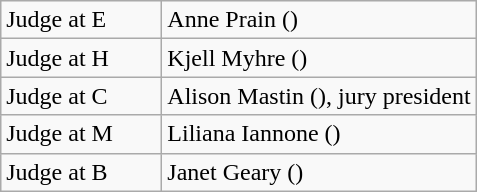<table class="wikitable">
<tr>
<td width=100>Judge at E</td>
<td>Anne Prain ()</td>
</tr>
<tr>
<td>Judge at H</td>
<td>Kjell Myhre ()</td>
</tr>
<tr>
<td>Judge at C</td>
<td>Alison Mastin (), jury president</td>
</tr>
<tr>
<td>Judge at M</td>
<td>Liliana Iannone ()</td>
</tr>
<tr>
<td>Judge at B</td>
<td>Janet Geary ()</td>
</tr>
</table>
